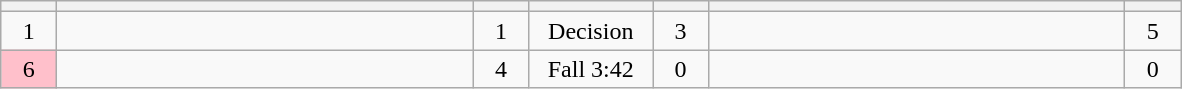<table class="wikitable" style="text-align: center;">
<tr>
<th width=30></th>
<th width=270></th>
<th width=30></th>
<th width=75></th>
<th width=30></th>
<th width=270></th>
<th width=30></th>
</tr>
<tr>
<td>1</td>
<td align=left><strong></strong></td>
<td>1</td>
<td>Decision</td>
<td>3</td>
<td align=left></td>
<td>5</td>
</tr>
<tr>
<td bgcolor=pink>6</td>
<td align=left></td>
<td>4</td>
<td>Fall 3:42</td>
<td>0</td>
<td align=left><strong></strong></td>
<td>0</td>
</tr>
</table>
